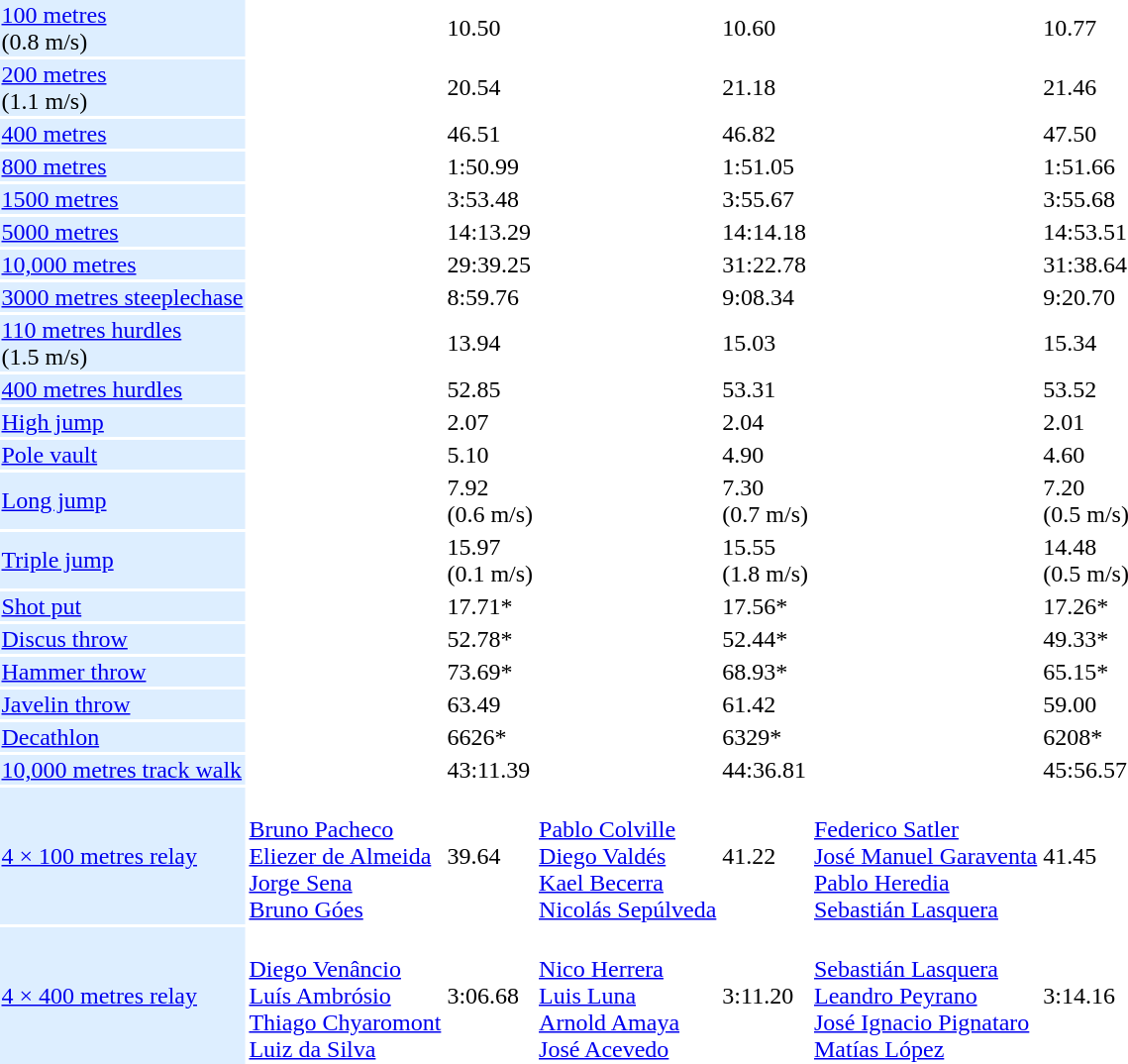<table>
<tr>
<td bgcolor = DDEEFF><a href='#'>100 metres</a> <br> (0.8 m/s)</td>
<td></td>
<td>10.50</td>
<td></td>
<td>10.60</td>
<td></td>
<td>10.77</td>
</tr>
<tr>
<td bgcolor = DDEEFF><a href='#'>200 metres</a> <br> (1.1 m/s)</td>
<td></td>
<td>20.54</td>
<td></td>
<td>21.18</td>
<td></td>
<td>21.46</td>
</tr>
<tr>
<td bgcolor = DDEEFF><a href='#'>400 metres</a></td>
<td></td>
<td>46.51</td>
<td></td>
<td>46.82</td>
<td></td>
<td>47.50</td>
</tr>
<tr>
<td bgcolor = DDEEFF><a href='#'>800 metres</a></td>
<td></td>
<td>1:50.99</td>
<td></td>
<td>1:51.05</td>
<td></td>
<td>1:51.66</td>
</tr>
<tr>
<td bgcolor = DDEEFF><a href='#'>1500 metres</a></td>
<td></td>
<td>3:53.48</td>
<td></td>
<td>3:55.67</td>
<td></td>
<td>3:55.68</td>
</tr>
<tr>
<td bgcolor = DDEEFF><a href='#'>5000 metres</a></td>
<td></td>
<td>14:13.29</td>
<td></td>
<td>14:14.18</td>
<td></td>
<td>14:53.51</td>
</tr>
<tr>
<td bgcolor = DDEEFF><a href='#'>10,000 metres</a></td>
<td></td>
<td>29:39.25</td>
<td></td>
<td>31:22.78</td>
<td></td>
<td>31:38.64</td>
</tr>
<tr>
<td bgcolor = DDEEFF><a href='#'>3000 metres steeplechase</a></td>
<td></td>
<td>8:59.76</td>
<td></td>
<td>9:08.34</td>
<td></td>
<td>9:20.70</td>
</tr>
<tr>
<td bgcolor = DDEEFF><a href='#'>110 metres hurdles</a> <br> (1.5 m/s)</td>
<td></td>
<td>13.94</td>
<td></td>
<td>15.03</td>
<td></td>
<td>15.34</td>
</tr>
<tr>
<td bgcolor = DDEEFF><a href='#'>400 metres hurdles</a></td>
<td></td>
<td>52.85</td>
<td></td>
<td>53.31</td>
<td></td>
<td>53.52</td>
</tr>
<tr>
<td bgcolor = DDEEFF><a href='#'>High jump</a></td>
<td></td>
<td>2.07</td>
<td></td>
<td>2.04</td>
<td></td>
<td>2.01</td>
</tr>
<tr>
<td bgcolor = DDEEFF><a href='#'>Pole vault</a></td>
<td></td>
<td>5.10</td>
<td></td>
<td>4.90</td>
<td></td>
<td>4.60</td>
</tr>
<tr>
<td bgcolor = DDEEFF><a href='#'>Long jump</a></td>
<td></td>
<td>7.92 <br> (0.6 m/s)</td>
<td></td>
<td>7.30 <br> (0.7 m/s)</td>
<td></td>
<td>7.20 <br> (0.5 m/s)</td>
</tr>
<tr>
<td bgcolor = DDEEFF><a href='#'>Triple jump</a></td>
<td></td>
<td>15.97 <br> (0.1 m/s)</td>
<td></td>
<td>15.55 <br> (1.8 m/s)</td>
<td></td>
<td>14.48 <br> (0.5 m/s)</td>
</tr>
<tr>
<td bgcolor = DDEEFF><a href='#'>Shot put</a></td>
<td></td>
<td>17.71*</td>
<td></td>
<td>17.56*</td>
<td></td>
<td>17.26*</td>
</tr>
<tr>
<td bgcolor = DDEEFF><a href='#'>Discus throw</a></td>
<td></td>
<td>52.78*</td>
<td></td>
<td>52.44*</td>
<td></td>
<td>49.33*</td>
</tr>
<tr>
<td bgcolor = DDEEFF><a href='#'>Hammer throw</a></td>
<td></td>
<td>73.69*</td>
<td></td>
<td>68.93*</td>
<td></td>
<td>65.15*</td>
</tr>
<tr>
<td bgcolor = DDEEFF><a href='#'>Javelin throw</a></td>
<td></td>
<td>63.49</td>
<td></td>
<td>61.42</td>
<td></td>
<td>59.00</td>
</tr>
<tr>
<td bgcolor = DDEEFF><a href='#'>Decathlon</a></td>
<td></td>
<td>6626*</td>
<td></td>
<td>6329*</td>
<td></td>
<td>6208*</td>
</tr>
<tr>
<td bgcolor = DDEEFF><a href='#'>10,000 metres track walk</a></td>
<td></td>
<td>43:11.39</td>
<td></td>
<td>44:36.81</td>
<td></td>
<td>45:56.57</td>
</tr>
<tr>
<td bgcolor = DDEEFF><a href='#'>4 × 100 metres relay</a></td>
<td>  <br> <a href='#'>Bruno Pacheco</a> <br> <a href='#'>Eliezer de Almeida</a> <br> <a href='#'>Jorge Sena</a> <br> <a href='#'>Bruno Góes</a></td>
<td>39.64</td>
<td> <br> <a href='#'>Pablo Colville</a> <br> <a href='#'>Diego Valdés</a> <br> <a href='#'>Kael Becerra</a> <br> <a href='#'>Nicolás Sepúlveda</a></td>
<td>41.22</td>
<td> <br> <a href='#'>Federico Satler</a><br> <a href='#'>José Manuel Garaventa</a><br> <a href='#'>Pablo Heredia</a><br> <a href='#'>Sebastián Lasquera</a></td>
<td>41.45</td>
</tr>
<tr>
<td bgcolor = DDEEFF><a href='#'>4 × 400 metres relay</a></td>
<td>  <br> <a href='#'>Diego Venâncio</a> <br> <a href='#'>Luís Ambrósio</a> <br> <a href='#'>Thiago Chyaromont</a> <br> <a href='#'>Luiz da Silva</a></td>
<td>3:06.68</td>
<td> <br> <a href='#'>Nico Herrera</a> <br> <a href='#'>Luis Luna</a> <br> <a href='#'>Arnold Amaya</a> <br> <a href='#'>José Acevedo</a></td>
<td>3:11.20</td>
<td><br> <a href='#'>Sebastián Lasquera</a><br> <a href='#'>Leandro Peyrano</a><br> <a href='#'>José Ignacio Pignataro</a><br> <a href='#'>Matías López</a></td>
<td>3:14.16</td>
</tr>
</table>
